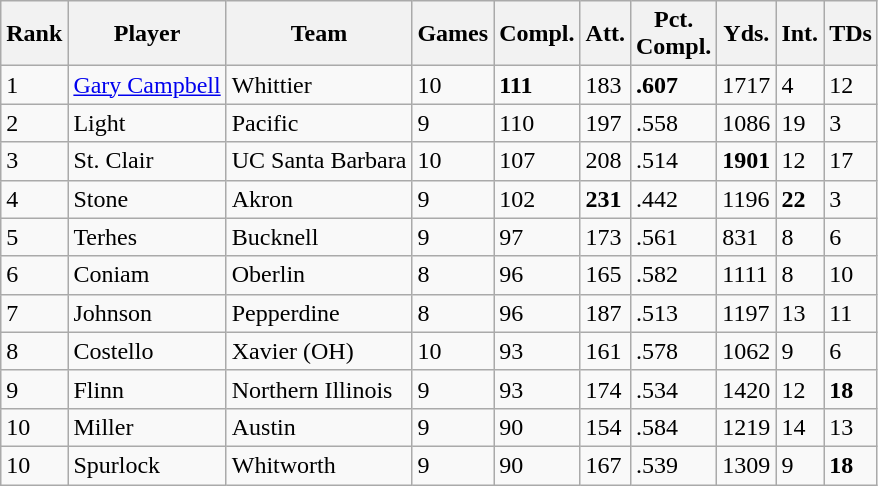<table class="wikitable sortable">
<tr>
<th>Rank</th>
<th>Player</th>
<th>Team</th>
<th>Games</th>
<th>Compl.</th>
<th>Att.</th>
<th>Pct.<br>Compl.</th>
<th>Yds.</th>
<th>Int.</th>
<th>TDs</th>
</tr>
<tr>
<td>1</td>
<td><a href='#'>Gary Campbell</a></td>
<td>Whittier</td>
<td>10</td>
<td><strong>111</strong></td>
<td>183</td>
<td><strong>.607</strong></td>
<td>1717</td>
<td>4</td>
<td>12</td>
</tr>
<tr>
<td>2</td>
<td>Light</td>
<td>Pacific</td>
<td>9</td>
<td>110</td>
<td>197</td>
<td>.558</td>
<td>1086</td>
<td>19</td>
<td>3</td>
</tr>
<tr>
<td>3</td>
<td>St. Clair</td>
<td>UC Santa Barbara</td>
<td>10</td>
<td>107</td>
<td>208</td>
<td>.514</td>
<td><strong>1901</strong></td>
<td>12</td>
<td>17</td>
</tr>
<tr>
<td>4</td>
<td>Stone</td>
<td>Akron</td>
<td>9</td>
<td>102</td>
<td><strong>231</strong></td>
<td>.442</td>
<td>1196</td>
<td><strong>22</strong></td>
<td>3</td>
</tr>
<tr>
<td>5</td>
<td>Terhes</td>
<td>Bucknell</td>
<td>9</td>
<td>97</td>
<td>173</td>
<td>.561</td>
<td>831</td>
<td>8</td>
<td>6</td>
</tr>
<tr>
<td>6</td>
<td>Coniam</td>
<td>Oberlin</td>
<td>8</td>
<td>96</td>
<td>165</td>
<td>.582</td>
<td>1111</td>
<td>8</td>
<td>10</td>
</tr>
<tr>
<td>7</td>
<td>Johnson</td>
<td>Pepperdine</td>
<td>8</td>
<td>96</td>
<td>187</td>
<td>.513</td>
<td>1197</td>
<td>13</td>
<td>11</td>
</tr>
<tr>
<td>8</td>
<td>Costello</td>
<td>Xavier (OH)</td>
<td>10</td>
<td>93</td>
<td>161</td>
<td>.578</td>
<td>1062</td>
<td>9</td>
<td>6</td>
</tr>
<tr>
<td>9</td>
<td>Flinn</td>
<td>Northern Illinois</td>
<td>9</td>
<td>93</td>
<td>174</td>
<td>.534</td>
<td>1420</td>
<td>12</td>
<td><strong>18</strong></td>
</tr>
<tr>
<td>10</td>
<td>Miller</td>
<td>Austin</td>
<td>9</td>
<td>90</td>
<td>154</td>
<td>.584</td>
<td>1219</td>
<td>14</td>
<td>13</td>
</tr>
<tr>
<td>10</td>
<td>Spurlock</td>
<td>Whitworth</td>
<td>9</td>
<td>90</td>
<td>167</td>
<td>.539</td>
<td>1309</td>
<td>9</td>
<td><strong>18</strong></td>
</tr>
</table>
